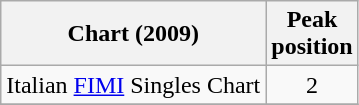<table class="wikitable">
<tr>
<th>Chart (2009)</th>
<th>Peak<br> position</th>
</tr>
<tr>
<td>Italian <a href='#'>FIMI</a> Singles Chart</td>
<td align="center">2</td>
</tr>
<tr>
</tr>
</table>
